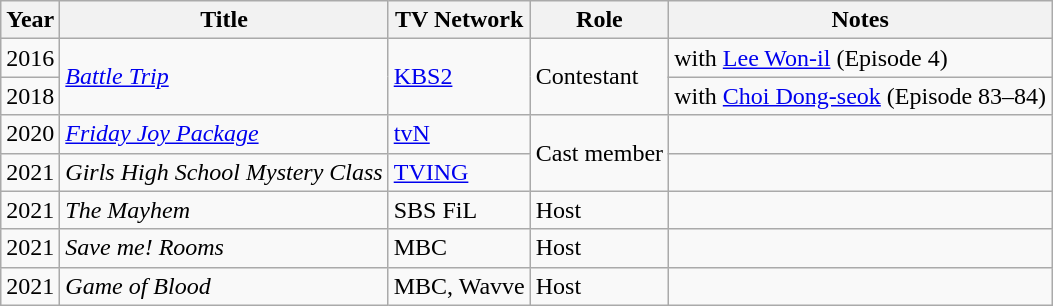<table class="wikitable">
<tr>
<th>Year</th>
<th>Title</th>
<th>TV Network</th>
<th>Role</th>
<th>Notes</th>
</tr>
<tr>
<td>2016</td>
<td rowspan=2><em><a href='#'>Battle Trip</a></em></td>
<td rowspan=2><a href='#'>KBS2</a></td>
<td rowspan=2>Contestant</td>
<td>with <a href='#'>Lee Won-il</a> (Episode 4)</td>
</tr>
<tr>
<td>2018</td>
<td>with <a href='#'>Choi Dong-seok</a> (Episode 83–84)</td>
</tr>
<tr>
<td>2020</td>
<td><em><a href='#'>Friday Joy Package</a></em></td>
<td><a href='#'>tvN</a></td>
<td rowspan=2>Cast member</td>
<td></td>
</tr>
<tr>
<td>2021</td>
<td><em>Girls High School Mystery Class</em></td>
<td><a href='#'>TVING</a></td>
<td></td>
</tr>
<tr>
<td>2021</td>
<td><em>The Mayhem</em></td>
<td>SBS FiL</td>
<td>Host</td>
<td></td>
</tr>
<tr>
<td>2021</td>
<td><em>Save me! Rooms</em></td>
<td>MBC</td>
<td>Host</td>
<td></td>
</tr>
<tr>
<td>2021</td>
<td><em>Game of Blood</em></td>
<td>MBC, Wavve</td>
<td>Host</td>
<td></td>
</tr>
</table>
